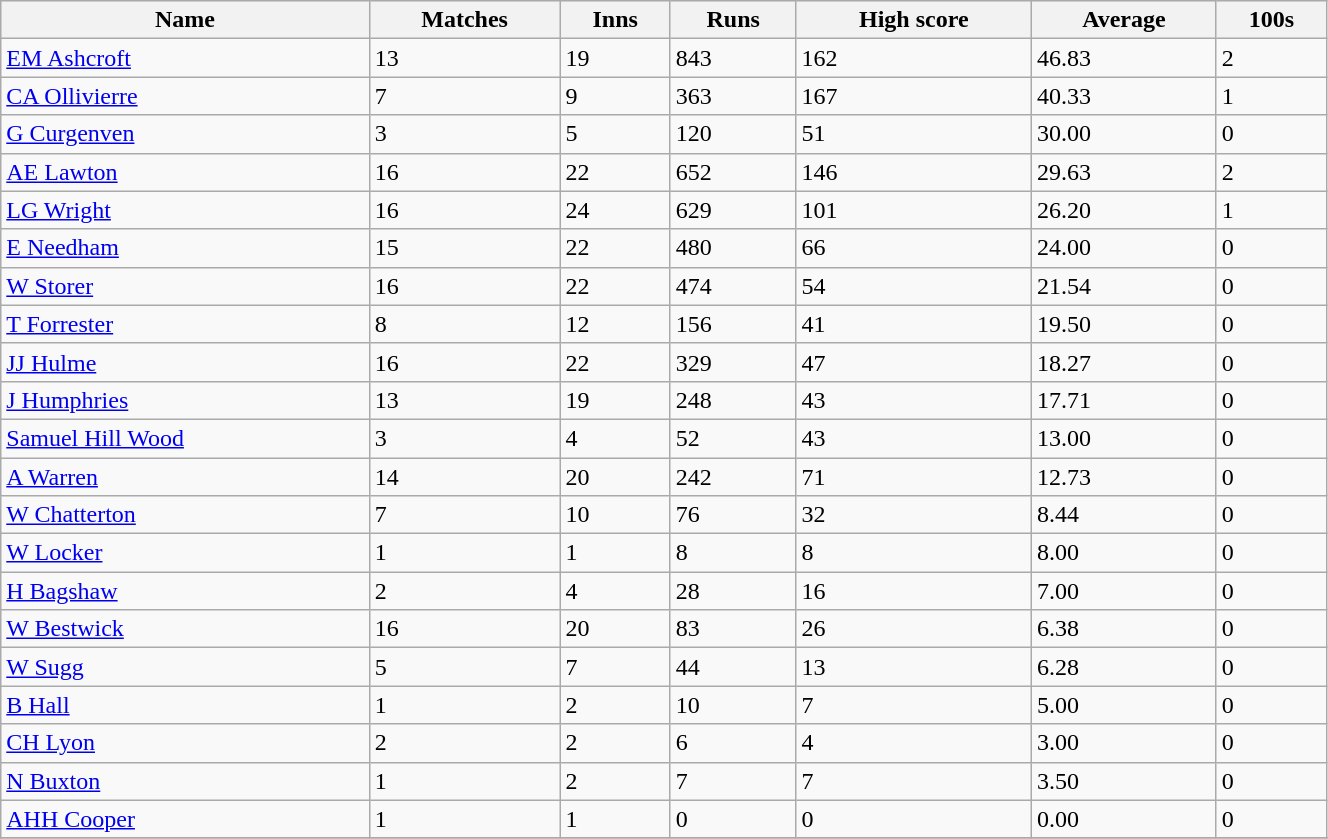<table class="wikitable sortable" width="70%">
<tr bgcolor="#efefef">
<th>Name</th>
<th>Matches</th>
<th>Inns</th>
<th>Runs</th>
<th>High score</th>
<th>Average</th>
<th>100s</th>
</tr>
<tr>
<td><a href='#'>EM Ashcroft</a></td>
<td>13</td>
<td>19</td>
<td>843</td>
<td>162</td>
<td>46.83</td>
<td>2</td>
</tr>
<tr>
<td><a href='#'>CA Ollivierre</a></td>
<td>7</td>
<td>9</td>
<td>363</td>
<td>167</td>
<td>40.33</td>
<td>1</td>
</tr>
<tr>
<td><a href='#'>G Curgenven</a></td>
<td>3</td>
<td>5</td>
<td>120</td>
<td>51</td>
<td>30.00</td>
<td>0</td>
</tr>
<tr>
<td><a href='#'>AE Lawton</a></td>
<td>16</td>
<td>22</td>
<td>652</td>
<td>146</td>
<td>29.63</td>
<td>2</td>
</tr>
<tr>
<td><a href='#'>LG Wright</a></td>
<td>16</td>
<td>24</td>
<td>629</td>
<td>101</td>
<td>26.20</td>
<td>1</td>
</tr>
<tr>
<td><a href='#'>E Needham</a></td>
<td>15</td>
<td>22</td>
<td>480</td>
<td>66</td>
<td>24.00</td>
<td>0</td>
</tr>
<tr>
<td><a href='#'>W Storer</a></td>
<td>16</td>
<td>22</td>
<td>474</td>
<td>54</td>
<td>21.54</td>
<td>0</td>
</tr>
<tr>
<td><a href='#'>T Forrester</a></td>
<td>8</td>
<td>12</td>
<td>156</td>
<td>41</td>
<td>19.50</td>
<td>0</td>
</tr>
<tr>
<td><a href='#'>JJ Hulme</a></td>
<td>16</td>
<td>22</td>
<td>329</td>
<td>47</td>
<td>18.27</td>
<td>0</td>
</tr>
<tr>
<td><a href='#'>J Humphries</a></td>
<td>13</td>
<td>19</td>
<td>248</td>
<td>43</td>
<td>17.71</td>
<td>0</td>
</tr>
<tr>
<td><a href='#'>Samuel Hill Wood</a></td>
<td>3</td>
<td>4</td>
<td>52</td>
<td>43</td>
<td>13.00</td>
<td>0</td>
</tr>
<tr>
<td><a href='#'>A Warren</a></td>
<td>14</td>
<td>20</td>
<td>242</td>
<td>71</td>
<td>12.73</td>
<td>0</td>
</tr>
<tr>
<td><a href='#'>W Chatterton</a></td>
<td>7</td>
<td>10</td>
<td>76</td>
<td>32</td>
<td>8.44</td>
<td>0</td>
</tr>
<tr>
<td><a href='#'>W Locker</a></td>
<td>1</td>
<td>1</td>
<td>8</td>
<td>8</td>
<td>8.00</td>
<td>0</td>
</tr>
<tr>
<td><a href='#'>H Bagshaw</a></td>
<td>2</td>
<td>4</td>
<td>28</td>
<td>16</td>
<td>7.00</td>
<td>0</td>
</tr>
<tr>
<td><a href='#'>W Bestwick</a></td>
<td>16</td>
<td>20</td>
<td>83</td>
<td>26</td>
<td>6.38</td>
<td>0</td>
</tr>
<tr>
<td><a href='#'>W Sugg</a></td>
<td>5</td>
<td>7</td>
<td>44</td>
<td>13</td>
<td>6.28</td>
<td>0</td>
</tr>
<tr>
<td><a href='#'>B Hall</a></td>
<td>1</td>
<td>2</td>
<td>10</td>
<td>7</td>
<td>5.00</td>
<td>0</td>
</tr>
<tr>
<td><a href='#'>CH Lyon</a></td>
<td>2</td>
<td>2</td>
<td>6</td>
<td>4</td>
<td>3.00</td>
<td>0</td>
</tr>
<tr>
<td><a href='#'>N Buxton</a></td>
<td>1</td>
<td>2</td>
<td>7</td>
<td>7</td>
<td>3.50</td>
<td>0</td>
</tr>
<tr>
<td><a href='#'>AHH Cooper</a></td>
<td>1</td>
<td>1</td>
<td>0</td>
<td>0</td>
<td>0.00</td>
<td>0 </td>
</tr>
<tr>
</tr>
</table>
